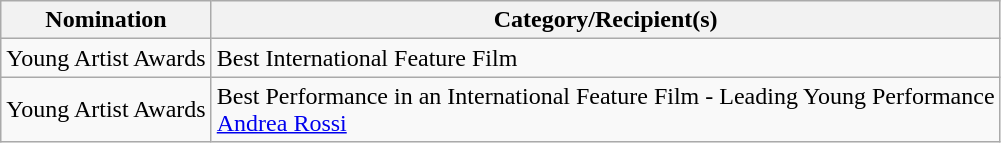<table class="wikitable">
<tr>
<th>Nomination</th>
<th>Category/Recipient(s)</th>
</tr>
<tr>
<td>Young Artist Awards</td>
<td>Best International Feature Film</td>
</tr>
<tr>
<td>Young Artist Awards</td>
<td>Best Performance in an International Feature Film - Leading Young Performance<br><a href='#'>Andrea Rossi</a></td>
</tr>
</table>
